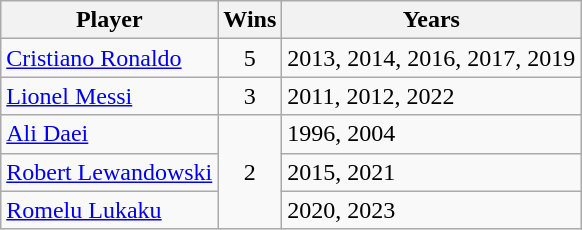<table class="wikitable sortable">
<tr>
<th>Player</th>
<th>Wins</th>
<th>Years</th>
</tr>
<tr>
<td> <a href='#'>Cristiano Ronaldo</a></td>
<td align="center">5</td>
<td>2013, 2014, 2016, 2017, 2019</td>
</tr>
<tr>
<td> <a href='#'>Lionel Messi</a></td>
<td align="center">3</td>
<td>2011, 2012, 2022</td>
</tr>
<tr>
<td> <a href='#'>Ali Daei</a></td>
<td rowspan="3" align="center">2</td>
<td>1996, 2004</td>
</tr>
<tr>
<td> <a href='#'>Robert Lewandowski</a></td>
<td>2015, 2021</td>
</tr>
<tr>
<td> <a href='#'>Romelu Lukaku</a></td>
<td>2020, 2023</td>
</tr>
</table>
